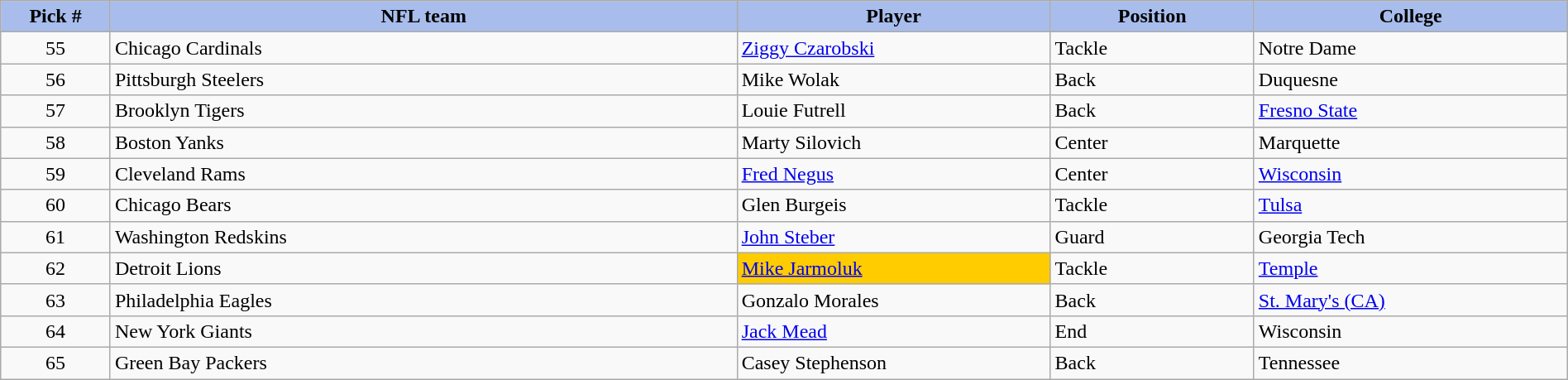<table class="wikitable sortable sortable" style="width: 100%">
<tr>
<th style="background:#A8BDEC;" width=7%>Pick #</th>
<th width=40% style="background:#A8BDEC;">NFL team</th>
<th width=20% style="background:#A8BDEC;">Player</th>
<th width=13% style="background:#A8BDEC;">Position</th>
<th style="background:#A8BDEC;">College</th>
</tr>
<tr>
<td align=center>55</td>
<td>Chicago Cardinals</td>
<td><a href='#'>Ziggy Czarobski</a></td>
<td>Tackle</td>
<td>Notre Dame</td>
</tr>
<tr>
<td align=center>56</td>
<td>Pittsburgh Steelers</td>
<td>Mike Wolak</td>
<td>Back</td>
<td>Duquesne</td>
</tr>
<tr>
<td align=center>57</td>
<td>Brooklyn Tigers</td>
<td>Louie Futrell</td>
<td>Back</td>
<td><a href='#'>Fresno State</a></td>
</tr>
<tr>
<td align=center>58</td>
<td>Boston Yanks</td>
<td>Marty Silovich</td>
<td>Center</td>
<td>Marquette</td>
</tr>
<tr>
<td align=center>59</td>
<td>Cleveland Rams</td>
<td><a href='#'>Fred Negus</a></td>
<td>Center</td>
<td><a href='#'>Wisconsin</a></td>
</tr>
<tr>
<td align=center>60</td>
<td>Chicago Bears</td>
<td>Glen Burgeis</td>
<td>Tackle</td>
<td><a href='#'>Tulsa</a></td>
</tr>
<tr>
<td align=center>61</td>
<td>Washington Redskins</td>
<td><a href='#'>John Steber</a></td>
<td>Guard</td>
<td>Georgia Tech</td>
</tr>
<tr>
<td align=center>62</td>
<td>Detroit Lions</td>
<td bgcolor="#FFCC00"><a href='#'>Mike Jarmoluk</a></td>
<td>Tackle</td>
<td><a href='#'>Temple</a></td>
</tr>
<tr>
<td align=center>63</td>
<td>Philadelphia Eagles</td>
<td>Gonzalo Morales</td>
<td>Back</td>
<td><a href='#'>St. Mary's (CA)</a></td>
</tr>
<tr>
<td align=center>64</td>
<td>New York Giants</td>
<td><a href='#'>Jack Mead</a></td>
<td>End</td>
<td>Wisconsin</td>
</tr>
<tr>
<td align=center>65</td>
<td>Green Bay Packers</td>
<td>Casey Stephenson</td>
<td>Back</td>
<td>Tennessee</td>
</tr>
</table>
